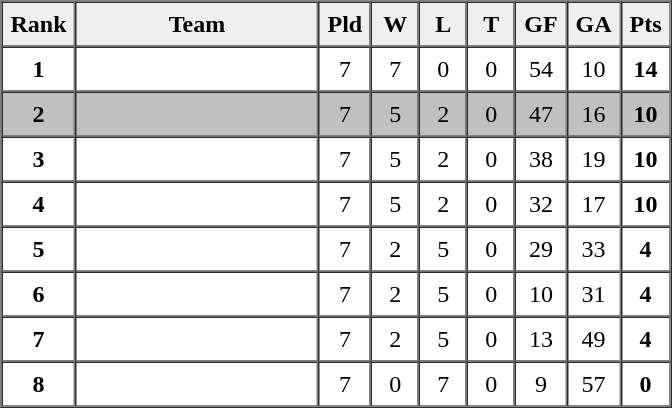<table border=1 cellpadding=5 cellspacing=0>
<tr>
<th bgcolor="#efefef" width="20">Rank</th>
<th bgcolor="#efefef" width="150">Team</th>
<th bgcolor="#efefef" width="20">Pld</th>
<th bgcolor="#efefef" width="20">W</th>
<th bgcolor="#efefef" width="20">L</th>
<th bgcolor="#efefef" width="20">T</th>
<th bgcolor="#efefef" width="20">GF</th>
<th bgcolor="#efefef" width="20">GA</th>
<th bgcolor="#efefef" width="20">Pts</th>
</tr>
<tr align=center>
<td><strong>1</strong></td>
<td align=left></td>
<td>7</td>
<td>7</td>
<td>0</td>
<td>0</td>
<td>54</td>
<td>10</td>
<td><strong>14</strong></td>
</tr>
<tr align=center bgcolor="silver">
<td><strong>2</strong></td>
<td align=left> </td>
<td>7</td>
<td>5</td>
<td>2</td>
<td>0</td>
<td>47</td>
<td>16</td>
<td><strong>10</strong></td>
</tr>
<tr align=center>
<td><strong>3</strong></td>
<td align=left></td>
<td>7</td>
<td>5</td>
<td>2</td>
<td>0</td>
<td>38</td>
<td>19</td>
<td><strong>10</strong></td>
</tr>
<tr align=center>
<td><strong>4</strong></td>
<td align=left></td>
<td>7</td>
<td>5</td>
<td>2</td>
<td>0</td>
<td>32</td>
<td>17</td>
<td><strong>10</strong></td>
</tr>
<tr align=center>
<td><strong>5</strong></td>
<td align=left></td>
<td>7</td>
<td>2</td>
<td>5</td>
<td>0</td>
<td>29</td>
<td>33</td>
<td><strong>4</strong></td>
</tr>
<tr align=center>
<td><strong>6</strong></td>
<td align=left></td>
<td>7</td>
<td>2</td>
<td>5</td>
<td>0</td>
<td>10</td>
<td>31</td>
<td><strong>4</strong></td>
</tr>
<tr align=center>
<td><strong>7</strong></td>
<td align=left></td>
<td>7</td>
<td>2</td>
<td>5</td>
<td>0</td>
<td>13</td>
<td>49</td>
<td><strong>4</strong></td>
</tr>
<tr align=center>
<td><strong>8</strong></td>
<td align=left></td>
<td>7</td>
<td>0</td>
<td>7</td>
<td>0</td>
<td>9</td>
<td>57</td>
<td><strong>0</strong></td>
</tr>
</table>
